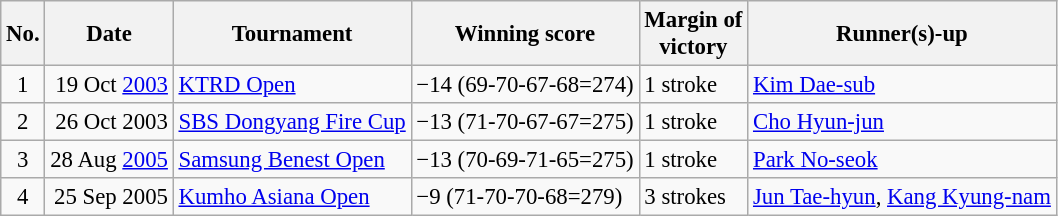<table class="wikitable" style="font-size:95%;">
<tr>
<th>No.</th>
<th>Date</th>
<th>Tournament</th>
<th>Winning score</th>
<th>Margin of<br>victory</th>
<th>Runner(s)-up</th>
</tr>
<tr>
<td align=center>1</td>
<td align=right>19 Oct <a href='#'>2003</a></td>
<td><a href='#'>KTRD Open</a></td>
<td>−14 (69-70-67-68=274)</td>
<td>1 stroke</td>
<td> <a href='#'>Kim Dae-sub</a></td>
</tr>
<tr>
<td align=center>2</td>
<td align=right>26 Oct 2003</td>
<td><a href='#'>SBS Dongyang Fire Cup</a></td>
<td>−13 (71-70-67-67=275)</td>
<td>1 stroke</td>
<td> <a href='#'>Cho Hyun-jun</a></td>
</tr>
<tr>
<td align=center>3</td>
<td align=right>28 Aug <a href='#'>2005</a></td>
<td><a href='#'>Samsung Benest Open</a></td>
<td>−13 (70-69-71-65=275)</td>
<td>1 stroke</td>
<td> <a href='#'>Park No-seok</a></td>
</tr>
<tr>
<td align=center>4</td>
<td align=right>25 Sep 2005</td>
<td><a href='#'>Kumho Asiana Open</a></td>
<td>−9 (71-70-70-68=279)</td>
<td>3 strokes</td>
<td> <a href='#'>Jun Tae-hyun</a>,  <a href='#'>Kang Kyung-nam</a></td>
</tr>
</table>
